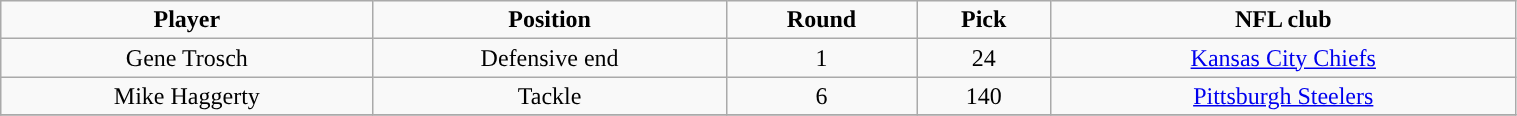<table class="wikitable" width="80%">
<tr align="center">
<td><strong>Player</strong></td>
<td><strong>Position</strong></td>
<td><strong>Round</strong></td>
<td><strong>Pick</strong></td>
<td><strong>NFL club</strong></td>
</tr>
<tr align="center" bgcolor="">
<td>Gene Trosch</td>
<td>Defensive end</td>
<td>1</td>
<td>24</td>
<td><a href='#'>Kansas City Chiefs</a></td>
</tr>
<tr align="center" bgcolor="">
<td>Mike Haggerty</td>
<td>Tackle</td>
<td>6</td>
<td>140</td>
<td><a href='#'>Pittsburgh Steelers</a></td>
</tr>
<tr align="center" bgcolor="">
</tr>
</table>
